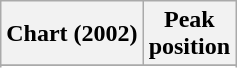<table class="wikitable sortable">
<tr>
<th style="text-align:center;">Chart (2002)</th>
<th style="text-align:center;">Peak<br>position</th>
</tr>
<tr>
</tr>
<tr>
</tr>
<tr>
</tr>
</table>
